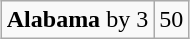<table class="wikitable" style="margin-left: auto; margin-right: auto; border: none;">
<tr align="center">
</tr>
<tr align="center">
<td><strong>Alabama</strong> by 3</td>
<td>50</td>
</tr>
</table>
